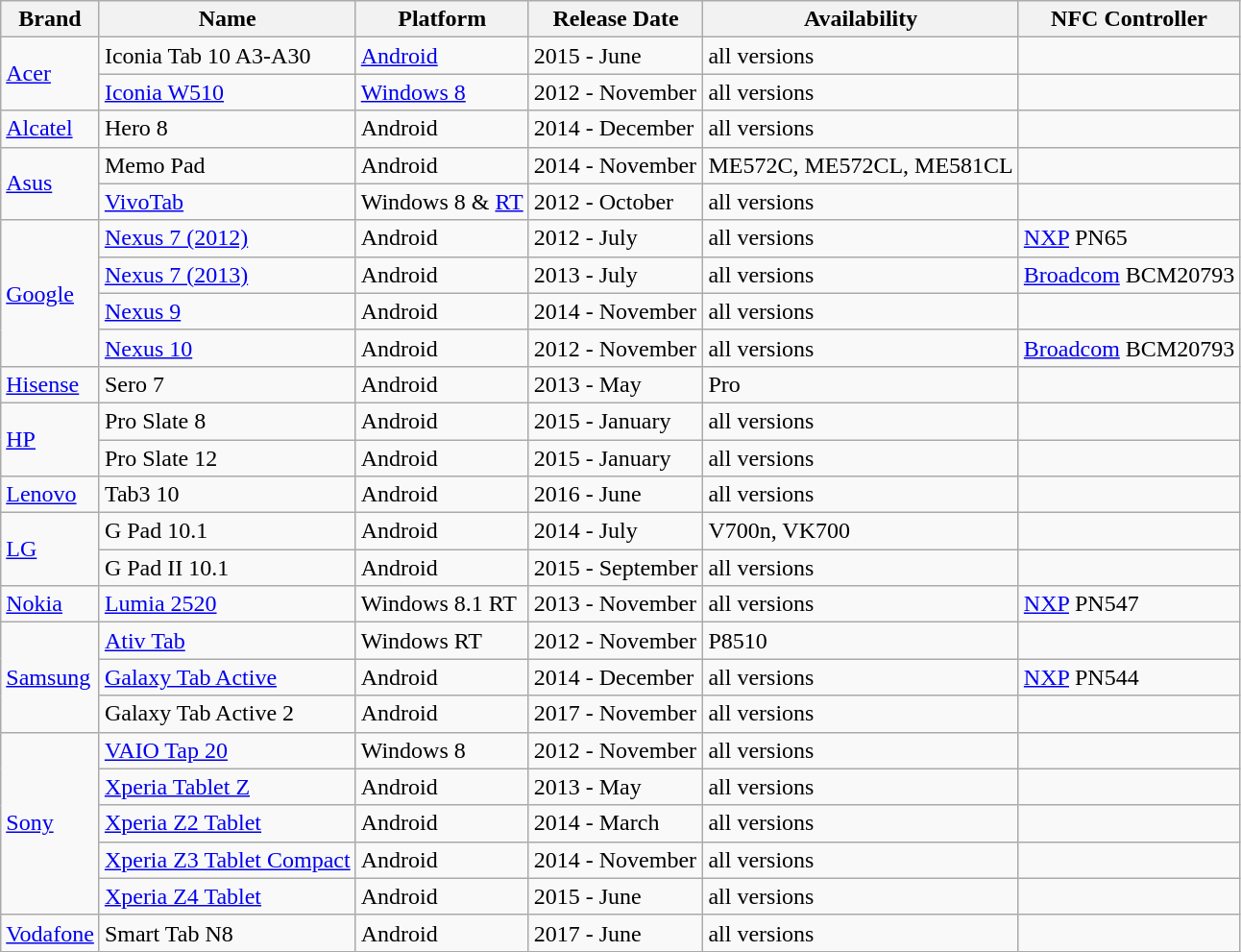<table class="wikitable sortable">
<tr>
<th>Brand</th>
<th>Name</th>
<th>Platform</th>
<th>Release Date</th>
<th>Availability</th>
<th>NFC Controller</th>
</tr>
<tr>
<td rowspan="2"><a href='#'>Acer</a></td>
<td>Iconia Tab 10 A3-A30</td>
<td><a href='#'>Android</a></td>
<td>2015 - June</td>
<td>all versions</td>
<td></td>
</tr>
<tr>
<td><a href='#'>Iconia W510</a></td>
<td><a href='#'>Windows 8</a></td>
<td>2012 - November</td>
<td>all versions</td>
<td></td>
</tr>
<tr>
<td><a href='#'>Alcatel</a></td>
<td>Hero 8</td>
<td>Android</td>
<td>2014 - December</td>
<td>all versions</td>
<td></td>
</tr>
<tr>
<td rowspan="2"><a href='#'>Asus</a></td>
<td>Memo Pad</td>
<td>Android</td>
<td>2014 - November</td>
<td>ME572C, ME572CL, ME581CL</td>
<td></td>
</tr>
<tr>
<td><a href='#'>VivoTab</a></td>
<td>Windows 8 & <a href='#'>RT</a></td>
<td>2012 - October</td>
<td>all versions</td>
<td></td>
</tr>
<tr>
<td rowspan="4"><a href='#'>Google</a></td>
<td><a href='#'>Nexus 7 (2012)</a></td>
<td>Android</td>
<td>2012 - July</td>
<td>all versions</td>
<td><a href='#'>NXP</a> PN65</td>
</tr>
<tr>
<td><a href='#'>Nexus 7 (2013)</a></td>
<td>Android</td>
<td>2013 - July</td>
<td>all versions</td>
<td><a href='#'>Broadcom</a> BCM20793</td>
</tr>
<tr>
<td><a href='#'>Nexus 9</a></td>
<td>Android</td>
<td>2014 - November</td>
<td>all versions</td>
<td></td>
</tr>
<tr>
<td><a href='#'>Nexus 10</a></td>
<td>Android</td>
<td>2012 - November</td>
<td>all versions</td>
<td><a href='#'>Broadcom</a> BCM20793</td>
</tr>
<tr>
<td><a href='#'>Hisense</a></td>
<td>Sero 7</td>
<td>Android</td>
<td>2013 - May</td>
<td>Pro</td>
<td></td>
</tr>
<tr>
<td rowspan="2"><a href='#'>HP</a></td>
<td>Pro Slate 8</td>
<td>Android</td>
<td>2015 - January</td>
<td>all versions</td>
<td></td>
</tr>
<tr>
<td>Pro Slate 12</td>
<td>Android</td>
<td>2015 - January</td>
<td>all versions</td>
<td></td>
</tr>
<tr>
<td><a href='#'>Lenovo</a></td>
<td>Tab3 10</td>
<td>Android</td>
<td>2016 - June</td>
<td>all versions</td>
<td></td>
</tr>
<tr>
<td rowspan="2"><a href='#'>LG</a></td>
<td>G Pad 10.1</td>
<td>Android</td>
<td>2014 - July</td>
<td>V700n, VK700</td>
<td></td>
</tr>
<tr>
<td>G Pad II 10.1</td>
<td>Android</td>
<td>2015 - September</td>
<td>all versions</td>
<td></td>
</tr>
<tr>
<td><a href='#'>Nokia</a></td>
<td><a href='#'>Lumia 2520</a></td>
<td>Windows 8.1 RT</td>
<td>2013 - November</td>
<td>all versions</td>
<td><a href='#'>NXP</a> PN547</td>
</tr>
<tr>
<td rowspan="3"><a href='#'>Samsung</a></td>
<td><a href='#'>Ativ Tab</a></td>
<td>Windows RT</td>
<td>2012 - November</td>
<td>P8510</td>
<td></td>
</tr>
<tr>
<td><a href='#'>Galaxy Tab Active</a></td>
<td>Android</td>
<td>2014 - December</td>
<td>all versions</td>
<td><a href='#'>NXP</a> PN544</td>
</tr>
<tr>
<td>Galaxy Tab Active 2</td>
<td>Android</td>
<td>2017 - November</td>
<td>all versions</td>
<td></td>
</tr>
<tr>
<td rowspan="5"><a href='#'>Sony</a></td>
<td><a href='#'>VAIO Tap 20</a></td>
<td>Windows 8</td>
<td>2012 - November</td>
<td>all versions</td>
<td></td>
</tr>
<tr>
<td><a href='#'>Xperia Tablet Z</a></td>
<td>Android</td>
<td>2013 - May</td>
<td>all versions</td>
<td></td>
</tr>
<tr>
<td><a href='#'>Xperia Z2 Tablet</a></td>
<td>Android</td>
<td>2014 - March</td>
<td>all versions</td>
<td></td>
</tr>
<tr>
<td><a href='#'>Xperia Z3 Tablet Compact</a></td>
<td>Android</td>
<td>2014 - November</td>
<td>all versions</td>
<td></td>
</tr>
<tr>
<td><a href='#'>Xperia Z4 Tablet</a></td>
<td>Android</td>
<td>2015 - June</td>
<td>all versions</td>
<td></td>
</tr>
<tr>
<td><a href='#'>Vodafone</a></td>
<td>Smart Tab N8</td>
<td>Android</td>
<td>2017 - June</td>
<td>all versions</td>
<td></td>
</tr>
<tr>
</tr>
</table>
